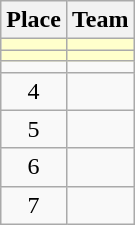<table class="wikitable">
<tr>
<th>Place</th>
<th>Team</th>
</tr>
<tr bgcolor=#ffffcc>
<td align=center></td>
<td></td>
</tr>
<tr bgcolor=#ffffcc>
<td align=center></td>
<td></td>
</tr>
<tr>
<td align=center></td>
<td></td>
</tr>
<tr>
<td align=center>4</td>
<td></td>
</tr>
<tr>
<td align=center>5</td>
<td></td>
</tr>
<tr>
<td align=center>6</td>
<td></td>
</tr>
<tr>
<td align=center>7</td>
<td></td>
</tr>
</table>
